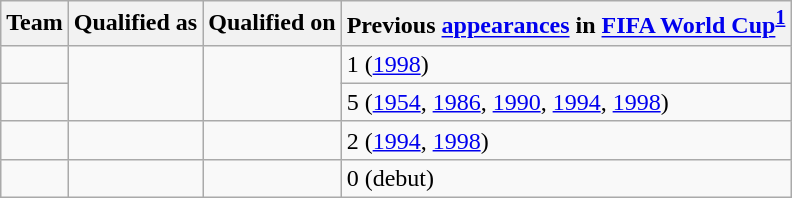<table class="wikitable sortable">
<tr>
<th>Team</th>
<th>Qualified as</th>
<th>Qualified on</th>
<th data-sort-type="number">Previous <a href='#'>appearances</a> in <a href='#'>FIFA World Cup</a><sup><a href='#'>1</a></sup></th>
</tr>
<tr>
<td></td>
<td rowspan="2"></td>
<td rowspan="2"></td>
<td>1 (<a href='#'>1998</a>)</td>
</tr>
<tr>
<td></td>
<td>5 (<a href='#'>1954</a>, <a href='#'>1986</a>, <a href='#'>1990</a>, <a href='#'>1994</a>, <a href='#'>1998</a>)</td>
</tr>
<tr>
<td></td>
<td></td>
<td></td>
<td>2 (<a href='#'>1994</a>, <a href='#'>1998</a>)</td>
</tr>
<tr>
<td></td>
<td></td>
<td></td>
<td>0 (debut)</td>
</tr>
</table>
